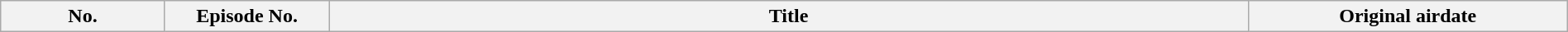<table class="wikitable plainrowheaders" style="width:100%; margin:auto;">
<tr>
<th width="125">No.</th>
<th width="125">Episode No.</th>
<th>Title</th>
<th width="250">Original airdate<br>




</th>
</tr>
</table>
